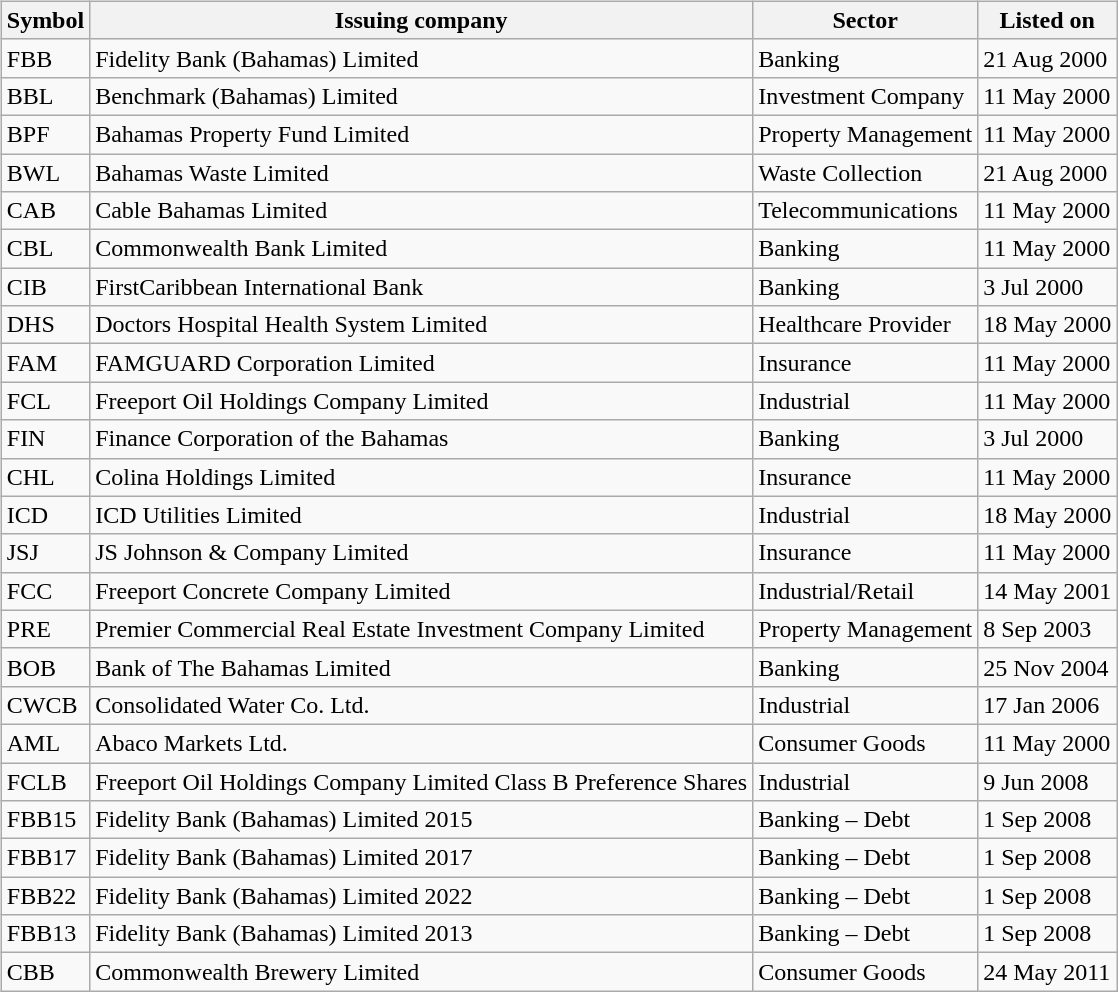<table>
<tr style="vertical-align:top;">
<td><br><table class="wikitable sortable">
<tr>
<th>Symbol</th>
<th>Issuing company</th>
<th>Sector</th>
<th>Listed on</th>
</tr>
<tr>
<td>FBB</td>
<td>Fidelity Bank (Bahamas) Limited</td>
<td>Banking</td>
<td>21 Aug 2000</td>
</tr>
<tr>
<td>BBL</td>
<td>Benchmark (Bahamas) Limited</td>
<td>Investment Company</td>
<td>11 May 2000</td>
</tr>
<tr>
<td>BPF</td>
<td>Bahamas Property Fund Limited</td>
<td>Property Management</td>
<td>11 May 2000</td>
</tr>
<tr>
<td>BWL</td>
<td>Bahamas Waste Limited</td>
<td>Waste Collection</td>
<td>21 Aug 2000</td>
</tr>
<tr>
<td>CAB</td>
<td>Cable Bahamas Limited</td>
<td>Telecommunications</td>
<td>11 May 2000</td>
</tr>
<tr>
<td>CBL</td>
<td>Commonwealth Bank Limited</td>
<td>Banking</td>
<td>11 May 2000</td>
</tr>
<tr>
<td>CIB</td>
<td>FirstCaribbean International Bank</td>
<td>Banking</td>
<td>3 Jul 2000</td>
</tr>
<tr>
<td>DHS</td>
<td>Doctors Hospital Health System Limited</td>
<td>Healthcare Provider</td>
<td>18 May 2000</td>
</tr>
<tr>
<td>FAM</td>
<td>FAMGUARD Corporation Limited</td>
<td>Insurance</td>
<td>11 May 2000</td>
</tr>
<tr>
<td>FCL</td>
<td>Freeport Oil Holdings Company Limited</td>
<td>Industrial</td>
<td>11 May 2000</td>
</tr>
<tr>
<td>FIN</td>
<td>Finance Corporation of the Bahamas</td>
<td>Banking</td>
<td>3 Jul 2000</td>
</tr>
<tr>
<td>CHL</td>
<td>Colina Holdings Limited</td>
<td>Insurance</td>
<td>11 May 2000</td>
</tr>
<tr>
<td>ICD</td>
<td>ICD Utilities Limited</td>
<td>Industrial</td>
<td>18 May 2000</td>
</tr>
<tr>
<td>JSJ</td>
<td>JS Johnson & Company Limited</td>
<td>Insurance</td>
<td>11 May 2000</td>
</tr>
<tr>
<td>FCC</td>
<td>Freeport Concrete Company Limited</td>
<td>Industrial/Retail</td>
<td>14 May 2001</td>
</tr>
<tr>
<td>PRE</td>
<td>Premier Commercial Real Estate Investment Company Limited</td>
<td>Property Management</td>
<td>8 Sep 2003</td>
</tr>
<tr>
<td>BOB</td>
<td>Bank of The Bahamas Limited</td>
<td>Banking</td>
<td>25 Nov 2004</td>
</tr>
<tr>
<td>CWCB</td>
<td>Consolidated Water Co. Ltd.</td>
<td>Industrial</td>
<td>17 Jan 2006</td>
</tr>
<tr>
<td>AML</td>
<td>Abaco Markets Ltd.</td>
<td>Consumer Goods</td>
<td>11 May 2000</td>
</tr>
<tr>
<td>FCLB</td>
<td>Freeport Oil Holdings Company Limited Class B Preference Shares</td>
<td>Industrial</td>
<td>9 Jun 2008</td>
</tr>
<tr>
<td>FBB15</td>
<td>Fidelity Bank (Bahamas) Limited 2015</td>
<td>Banking – Debt</td>
<td>1 Sep 2008</td>
</tr>
<tr>
<td>FBB17</td>
<td>Fidelity Bank (Bahamas) Limited 2017</td>
<td>Banking – Debt</td>
<td>1 Sep 2008</td>
</tr>
<tr>
<td>FBB22</td>
<td>Fidelity Bank (Bahamas) Limited 2022</td>
<td>Banking – Debt</td>
<td>1 Sep 2008</td>
</tr>
<tr>
<td>FBB13</td>
<td>Fidelity Bank (Bahamas) Limited 2013</td>
<td>Banking – Debt</td>
<td>1 Sep 2008</td>
</tr>
<tr>
<td>CBB</td>
<td>Commonwealth Brewery Limited</td>
<td>Consumer Goods</td>
<td>24 May 2011</td>
</tr>
</table>
</td>
</tr>
<tr>
</tr>
</table>
